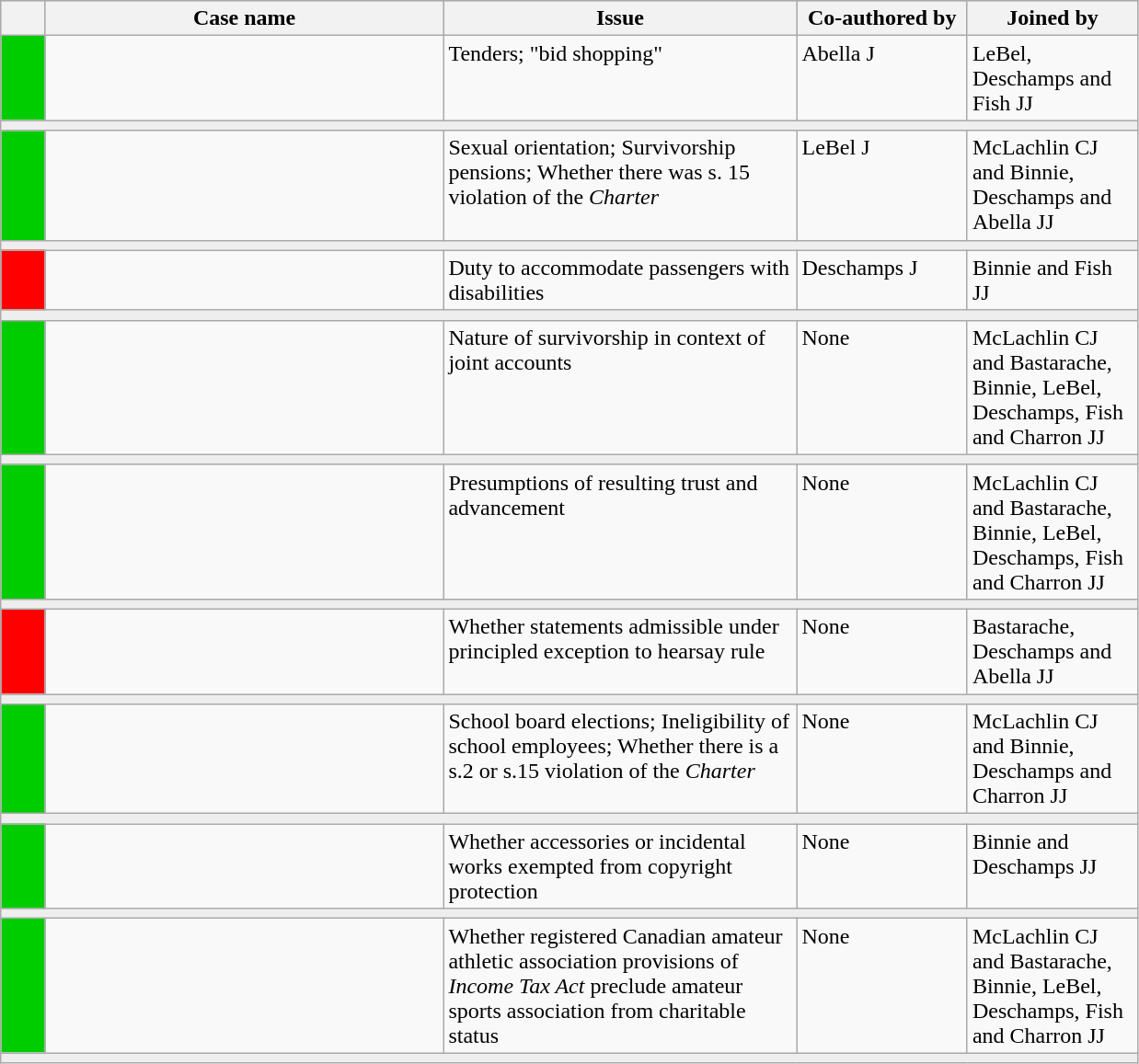<table class="wikitable" width=825>
<tr bgcolor="#CCCCCC">
<th width=25px></th>
<th width=35%>Case name</th>
<th>Issue</th>
<th width=15%>Co-authored by</th>
<th width=15%>Joined by</th>
</tr>
<tr>
<td bgcolor="#00CD00"><br><br></td>
<td align=left valign=top><small></small></td>
<td valign=top>Tenders; "bid shopping"</td>
<td valign=top>Abella J</td>
<td valign=top>LeBel, Deschamps and Fish JJ</td>
</tr>
<tr>
<td bgcolor=#EEEEEE colspan=5 valign=top><small></small></td>
</tr>
<tr>
<td bgcolor="#00CD00"><br><br></td>
<td align=left valign=top><small></small></td>
<td valign=top>Sexual orientation; Survivorship pensions; Whether there was s. 15 violation of the <em>Charter</em></td>
<td valign=top>LeBel J</td>
<td valign=top>McLachlin CJ and Binnie, Deschamps and Abella JJ</td>
</tr>
<tr>
<td bgcolor=#EEEEEE colspan=5 valign=top><small></small></td>
</tr>
<tr>
<td bgcolor="red"><br><br></td>
<td align=left valign=top><small></small></td>
<td valign=top>Duty to accommodate passengers with disabilities</td>
<td valign=top>Deschamps J</td>
<td valign=top>Binnie and Fish JJ</td>
</tr>
<tr>
<td bgcolor=#EEEEEE colspan=5 valign=top><small></small></td>
</tr>
<tr>
<td bgcolor="#00CD00"><br><br></td>
<td align=left valign=top><small></small></td>
<td valign=top>Nature of survivorship in context of joint accounts</td>
<td valign=top>None</td>
<td valign=top>McLachlin CJ and Bastarache, Binnie, LeBel, Deschamps, Fish and Charron JJ</td>
</tr>
<tr>
<td bgcolor=#EEEEEE colspan=5 valign=top><small></small></td>
</tr>
<tr>
<td bgcolor="#00CD00"><br><br></td>
<td align=left valign=top><small></small></td>
<td valign=top>Presumptions of resulting trust and advancement</td>
<td valign=top>None</td>
<td valign=top>McLachlin CJ and Bastarache, Binnie, LeBel, Deschamps, Fish and Charron JJ</td>
</tr>
<tr>
<td bgcolor=#EEEEEE colspan=5 valign=top><small></small></td>
</tr>
<tr>
<td bgcolor="red"><br><br></td>
<td align=left valign=top><small></small></td>
<td valign=top>Whether statements admissible under principled exception to hearsay rule</td>
<td valign=top>None</td>
<td valign=top>Bastarache, Deschamps and Abella JJ</td>
</tr>
<tr>
<td bgcolor=#EEEEEE colspan=5 valign=top><small></small></td>
</tr>
<tr>
<td bgcolor="#00CD00"><br><br></td>
<td align=left valign=top><small></small></td>
<td valign=top>School board elections; Ineligibility of school employees; Whether there is a s.2 or s.15 violation of the <em>Charter</em></td>
<td valign=top>None</td>
<td valign=top>McLachlin CJ and Binnie, Deschamps and Charron JJ</td>
</tr>
<tr>
<td bgcolor=#EEEEEE colspan=5 valign=top><small></small></td>
</tr>
<tr>
<td bgcolor="#00CD00"><br><br></td>
<td align=left valign=top><small></small></td>
<td valign=top>Whether accessories or incidental works exempted from copyright protection</td>
<td valign=top>None</td>
<td valign=top>Binnie and Deschamps JJ</td>
</tr>
<tr>
<td bgcolor=#EEEEEE colspan=5 valign=top><small></small></td>
</tr>
<tr>
<td bgcolor="#00CD00"><br><br></td>
<td align=left valign=top><small></small></td>
<td valign=top>Whether registered Canadian amateur athletic association provisions of <em>Income Tax Act</em> preclude amateur sports association from charitable status</td>
<td valign=top>None</td>
<td valign=top>McLachlin CJ and Bastarache, Binnie, LeBel, Deschamps, Fish and Charron JJ</td>
</tr>
<tr>
<td bgcolor=#EEEEEE colspan=5 valign=top><small></small></td>
</tr>
</table>
